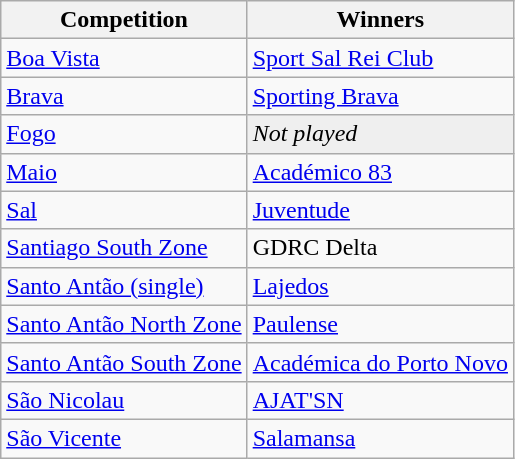<table class="wikitable">
<tr>
<th>Competition</th>
<th>Winners</th>
</tr>
<tr>
<td><a href='#'>Boa Vista</a></td>
<td><a href='#'>Sport Sal Rei Club</a></td>
</tr>
<tr>
<td><a href='#'>Brava</a></td>
<td><a href='#'>Sporting Brava</a></td>
</tr>
<tr>
<td><a href='#'>Fogo</a></td>
<td bgcolor=EFEFEF><em>Not played</em></td>
</tr>
<tr>
<td><a href='#'>Maio</a></td>
<td><a href='#'>Académico 83</a></td>
</tr>
<tr>
<td><a href='#'>Sal</a></td>
<td><a href='#'>Juventude</a></td>
</tr>
<tr>
<td><a href='#'>Santiago South Zone</a></td>
<td>GDRC Delta</td>
</tr>
<tr>
<td><a href='#'>Santo Antão (single)</a></td>
<td><a href='#'>Lajedos</a></td>
</tr>
<tr>
<td><a href='#'>Santo Antão North Zone</a></td>
<td><a href='#'>Paulense</a></td>
</tr>
<tr>
<td><a href='#'>Santo Antão South Zone</a></td>
<td><a href='#'>Académica do Porto Novo</a></td>
</tr>
<tr>
<td><a href='#'>São Nicolau</a></td>
<td><a href='#'>AJAT'SN</a></td>
</tr>
<tr>
<td><a href='#'>São Vicente</a></td>
<td><a href='#'>Salamansa</a></td>
</tr>
</table>
